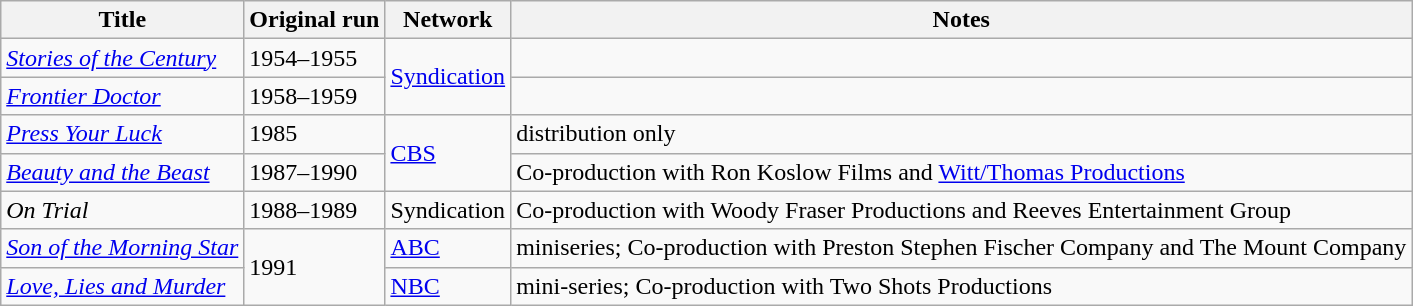<table class="wikitable sortable">
<tr>
<th>Title</th>
<th>Original run</th>
<th>Network</th>
<th>Notes</th>
</tr>
<tr>
<td><em><a href='#'>Stories of the Century</a></em></td>
<td>1954–1955</td>
<td rowspan="2"><a href='#'>Syndication</a></td>
<td></td>
</tr>
<tr>
<td><em><a href='#'>Frontier Doctor</a></em></td>
<td>1958–1959</td>
<td></td>
</tr>
<tr>
<td><em><a href='#'>Press Your Luck</a></em></td>
<td>1985</td>
<td rowspan="2"><a href='#'>CBS</a></td>
<td>distribution only</td>
</tr>
<tr>
<td><em><a href='#'>Beauty and the Beast</a></em></td>
<td>1987–1990</td>
<td>Co-production with Ron Koslow Films and <a href='#'>Witt/Thomas Productions</a></td>
</tr>
<tr>
<td><em>On Trial</em></td>
<td>1988–1989</td>
<td>Syndication</td>
<td>Co-production with Woody Fraser Productions and Reeves Entertainment Group</td>
</tr>
<tr>
<td><em><a href='#'>Son of the Morning Star</a></em></td>
<td rowspan="2">1991</td>
<td><a href='#'>ABC</a></td>
<td>miniseries; Co-production with Preston Stephen Fischer Company and The Mount Company</td>
</tr>
<tr>
<td><em><a href='#'>Love, Lies and Murder</a></em></td>
<td><a href='#'>NBC</a></td>
<td>mini-series; Co-production with Two Shots Productions</td>
</tr>
</table>
